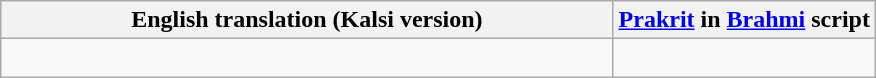<table class = "wikitable center">
<tr>
<th scope = "col" align=center>English translation (Kalsi version)</th>
<th><a href='#'>Prakrit</a> in <a href='#'>Brahmi</a> script</th>
</tr>
<tr>
<td align = left><br></td>
<td align = center width = "30%"></td>
</tr>
</table>
